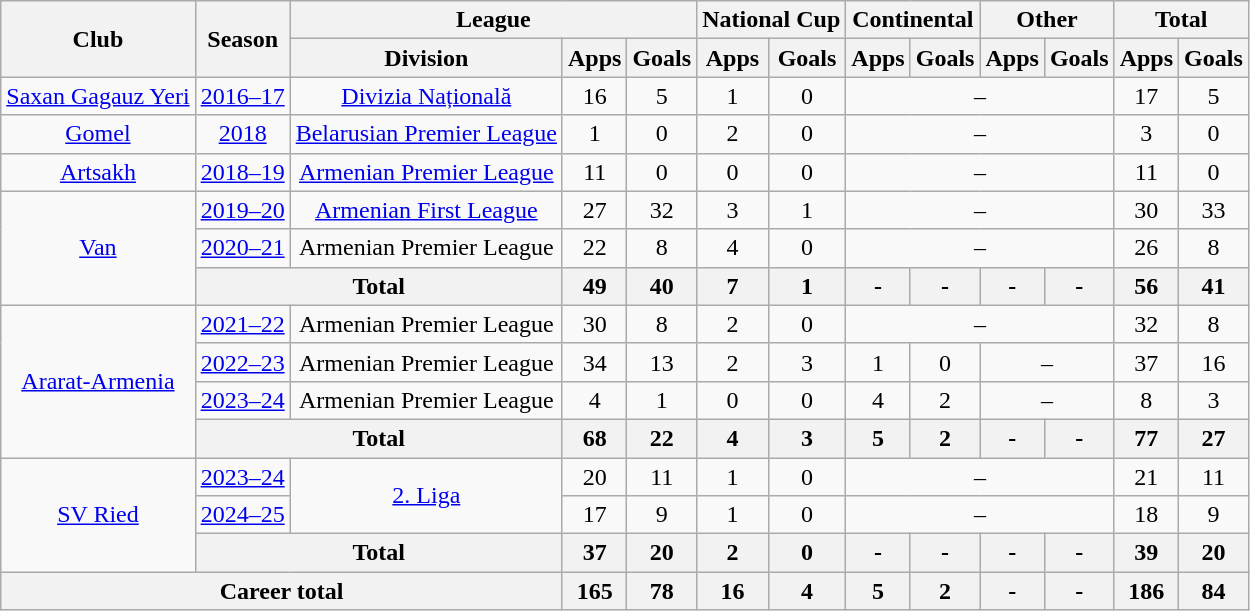<table class="wikitable" style="text-align: center">
<tr>
<th rowspan="2">Club</th>
<th rowspan="2">Season</th>
<th colspan="3">League</th>
<th colspan="2">National Cup</th>
<th colspan="2">Continental</th>
<th colspan="2">Other</th>
<th colspan="2">Total</th>
</tr>
<tr>
<th>Division</th>
<th>Apps</th>
<th>Goals</th>
<th>Apps</th>
<th>Goals</th>
<th>Apps</th>
<th>Goals</th>
<th>Apps</th>
<th>Goals</th>
<th>Apps</th>
<th>Goals</th>
</tr>
<tr>
<td><a href='#'>Saxan Gagauz Yeri</a></td>
<td><a href='#'>2016–17</a></td>
<td><a href='#'>Divizia Națională</a></td>
<td>16</td>
<td>5</td>
<td>1</td>
<td>0</td>
<td colspan="4">–</td>
<td>17</td>
<td>5</td>
</tr>
<tr>
<td><a href='#'>Gomel</a></td>
<td><a href='#'>2018</a></td>
<td><a href='#'>Belarusian Premier League</a></td>
<td>1</td>
<td>0</td>
<td>2</td>
<td>0</td>
<td colspan="4">–</td>
<td>3</td>
<td>0</td>
</tr>
<tr>
<td><a href='#'>Artsakh</a></td>
<td><a href='#'>2018–19</a></td>
<td><a href='#'>Armenian Premier League</a></td>
<td>11</td>
<td>0</td>
<td>0</td>
<td>0</td>
<td colspan="4">–</td>
<td>11</td>
<td>0</td>
</tr>
<tr>
<td rowspan="3"><a href='#'>Van</a></td>
<td><a href='#'>2019–20</a></td>
<td><a href='#'>Armenian First League</a></td>
<td>27</td>
<td>32</td>
<td>3</td>
<td>1</td>
<td colspan="4">–</td>
<td>30</td>
<td>33</td>
</tr>
<tr>
<td><a href='#'>2020–21</a></td>
<td>Armenian Premier League</td>
<td>22</td>
<td>8</td>
<td>4</td>
<td>0</td>
<td colspan="4">–</td>
<td>26</td>
<td>8</td>
</tr>
<tr>
<th colspan="2">Total</th>
<th>49</th>
<th>40</th>
<th>7</th>
<th>1</th>
<th>-</th>
<th>-</th>
<th>-</th>
<th>-</th>
<th>56</th>
<th>41</th>
</tr>
<tr>
<td rowspan="4"><a href='#'>Ararat-Armenia</a></td>
<td><a href='#'>2021–22</a></td>
<td>Armenian Premier League</td>
<td>30</td>
<td>8</td>
<td>2</td>
<td>0</td>
<td colspan="4">–</td>
<td>32</td>
<td>8</td>
</tr>
<tr>
<td><a href='#'>2022–23</a></td>
<td>Armenian Premier League</td>
<td>34</td>
<td>13</td>
<td>2</td>
<td>3</td>
<td>1</td>
<td>0</td>
<td colspan="2">–</td>
<td>37</td>
<td>16</td>
</tr>
<tr>
<td><a href='#'>2023–24</a></td>
<td>Armenian Premier League</td>
<td>4</td>
<td>1</td>
<td>0</td>
<td>0</td>
<td>4</td>
<td>2</td>
<td colspan="2">–</td>
<td>8</td>
<td>3</td>
</tr>
<tr>
<th colspan="2">Total</th>
<th>68</th>
<th>22</th>
<th>4</th>
<th>3</th>
<th>5</th>
<th>2</th>
<th>-</th>
<th>-</th>
<th>77</th>
<th>27</th>
</tr>
<tr>
<td rowspan="3"><a href='#'>SV Ried</a></td>
<td><a href='#'>2023–24</a></td>
<td rowspan="2"><a href='#'>2. Liga</a></td>
<td>20</td>
<td>11</td>
<td>1</td>
<td>0</td>
<td colspan="4">–</td>
<td>21</td>
<td>11</td>
</tr>
<tr>
<td><a href='#'>2024–25</a></td>
<td>17</td>
<td>9</td>
<td>1</td>
<td>0</td>
<td colspan="4">–</td>
<td>18</td>
<td>9</td>
</tr>
<tr>
<th colspan="2">Total</th>
<th>37</th>
<th>20</th>
<th>2</th>
<th>0</th>
<th>-</th>
<th>-</th>
<th>-</th>
<th>-</th>
<th>39</th>
<th>20</th>
</tr>
<tr>
<th colspan="3">Career total</th>
<th>165</th>
<th>78</th>
<th>16</th>
<th>4</th>
<th>5</th>
<th>2</th>
<th>-</th>
<th>-</th>
<th>186</th>
<th>84</th>
</tr>
</table>
